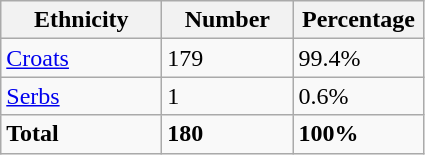<table class="wikitable">
<tr>
<th width="100px">Ethnicity</th>
<th width="80px">Number</th>
<th width="80px">Percentage</th>
</tr>
<tr>
<td><a href='#'>Croats</a></td>
<td>179</td>
<td>99.4%</td>
</tr>
<tr>
<td><a href='#'>Serbs</a></td>
<td>1</td>
<td>0.6%</td>
</tr>
<tr>
<td><strong>Total</strong></td>
<td><strong>180</strong></td>
<td><strong>100%</strong></td>
</tr>
</table>
